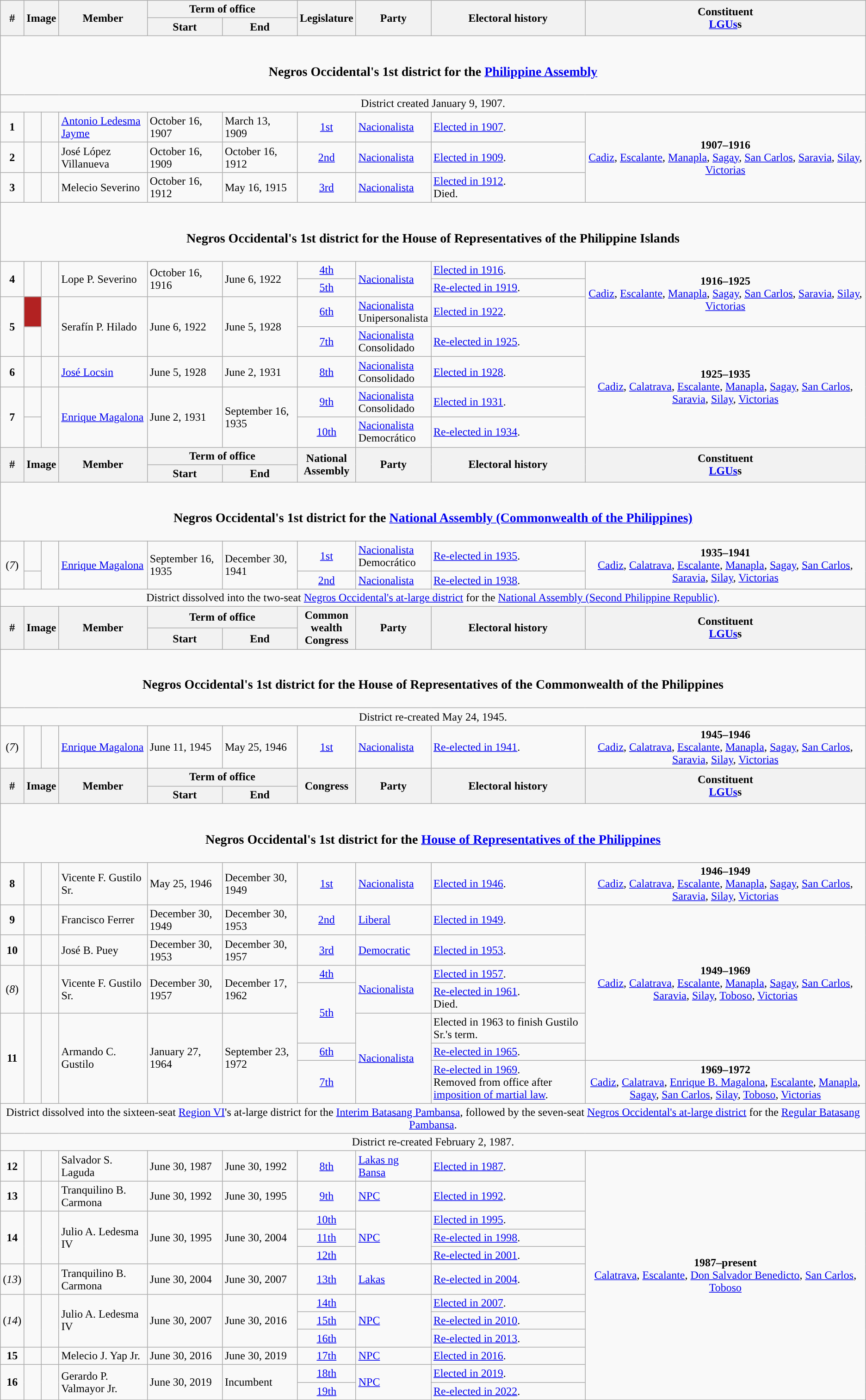<table class=wikitable>
<tr>
<th rowspan="2">#</th>
<th rowspan="2" colspan=2>Image</th>
<th rowspan="2">Member</th>
<th colspan=2>Term of office</th>
<th rowspan="2">Legislature</th>
<th rowspan="2">Party</th>
<th rowspan="2">Electoral history</th>
<th rowspan="2">Constituent<br><a href='#'>LGUs</a>s</th>
</tr>
<tr>
<th>Start</th>
<th>End</th>
</tr>
<tr>
<td colspan="10" style="text-align:center;"><br><h3>Negros Occidental's 1st district for the <a href='#'>Philippine Assembly</a></h3></td>
</tr>
<tr>
<td colspan="10" style="text-align:center;">District created January 9, 1907.</td>
</tr>
<tr>
<td style="text-align:center;"><strong>1</strong></td>
<td style="color:inherit;background:"></td>
<td></td>
<td><a href='#'>Antonio Ledesma Jayme</a></td>
<td>October 16, 1907</td>
<td>March 13, 1909</td>
<td style="text-align:center;"><a href='#'>1st</a></td>
<td><a href='#'>Nacionalista</a></td>
<td><a href='#'>Elected in 1907</a>.</td>
<td rowspan="3" style="text-align:center;"><strong>1907–1916</strong><br><a href='#'>Cadiz</a>, <a href='#'>Escalante</a>, <a href='#'>Manapla</a>, <a href='#'>Sagay</a>, <a href='#'>San Carlos</a>, <a href='#'>Saravia</a>, <a href='#'>Silay</a>, <a href='#'>Victorias</a></td>
</tr>
<tr>
<td style="text-align:center;"><strong>2</strong></td>
<td style="color:inherit;background:"></td>
<td></td>
<td>José López Villanueva</td>
<td>October 16, 1909</td>
<td>October 16, 1912</td>
<td style="text-align:center;"><a href='#'>2nd</a></td>
<td><a href='#'>Nacionalista</a></td>
<td><a href='#'>Elected in 1909</a>.</td>
</tr>
<tr>
<td style="text-align:center;"><strong>3</strong></td>
<td style="color:inherit;background:"></td>
<td></td>
<td>Melecio Severino</td>
<td>October 16, 1912</td>
<td>May 16, 1915</td>
<td style="text-align:center;"><a href='#'>3rd</a></td>
<td><a href='#'>Nacionalista</a></td>
<td><a href='#'>Elected in 1912</a>.<br>Died.</td>
</tr>
<tr>
<td colspan="10" style="text-align:center;"><br><h3>Negros Occidental's 1st district for the House of Representatives of the Philippine Islands</h3></td>
</tr>
<tr>
<td rowspan="2" style="text-align:center;"><strong>4</strong></td>
<td rowspan="2" style="color:inherit;background:"></td>
<td rowspan="2"></td>
<td rowspan="2">Lope P. Severino</td>
<td rowspan="2">October 16, 1916</td>
<td rowspan="2">June 6, 1922</td>
<td style="text-align:center;"><a href='#'>4th</a></td>
<td rowspan="2"><a href='#'>Nacionalista</a></td>
<td><a href='#'>Elected in 1916</a>.</td>
<td rowspan="3" style="text-align:center;"><strong>1916–1925</strong><br><a href='#'>Cadiz</a>, <a href='#'>Escalante</a>, <a href='#'>Manapla</a>, <a href='#'>Sagay</a>, <a href='#'>San Carlos</a>, <a href='#'>Saravia</a>, <a href='#'>Silay</a>, <a href='#'>Victorias</a></td>
</tr>
<tr>
<td style="text-align:center;"><a href='#'>5th</a></td>
<td><a href='#'>Re-elected in 1919</a>.</td>
</tr>
<tr>
<td rowspan="2" style="text-align:center;"><strong>5</strong></td>
<td style="background-color:#B22222"></td>
<td rowspan="2"></td>
<td rowspan="2">Serafín P. Hilado</td>
<td rowspan="2">June 6, 1922</td>
<td rowspan="2">June 5, 1928</td>
<td style="text-align:center;"><a href='#'>6th</a></td>
<td><a href='#'>Nacionalista</a><br>Unipersonalista</td>
<td><a href='#'>Elected in 1922</a>.</td>
</tr>
<tr>
<td style="color:inherit;background:"></td>
<td style="text-align:center;"><a href='#'>7th</a></td>
<td><a href='#'>Nacionalista</a><br>Consolidado</td>
<td><a href='#'>Re-elected in 1925</a>.</td>
<td rowspan="4" style="text-align:center;"><strong>1925–1935</strong><br><a href='#'>Cadiz</a>, <a href='#'>Calatrava</a>, <a href='#'>Escalante</a>, <a href='#'>Manapla</a>, <a href='#'>Sagay</a>, <a href='#'>San Carlos</a>, <a href='#'>Saravia</a>, <a href='#'>Silay</a>, <a href='#'>Victorias</a></td>
</tr>
<tr>
<td style="text-align:center;"><strong>6</strong></td>
<td style="color:inherit;background:"></td>
<td></td>
<td><a href='#'>José Locsin</a></td>
<td>June 5, 1928</td>
<td>June 2, 1931</td>
<td style="text-align:center;"><a href='#'>8th</a></td>
<td><a href='#'>Nacionalista</a><br>Consolidado</td>
<td><a href='#'>Elected in 1928</a>.</td>
</tr>
<tr>
<td rowspan="2" style="text-align:center;"><strong>7</strong></td>
<td style="color:inherit;background:"></td>
<td rowspan="2"></td>
<td rowspan="2"><a href='#'>Enrique Magalona</a></td>
<td rowspan="2">June 2, 1931</td>
<td rowspan="2">September 16, 1935</td>
<td style="text-align:center;"><a href='#'>9th</a></td>
<td><a href='#'>Nacionalista</a><br>Consolidado</td>
<td><a href='#'>Elected in 1931</a>.</td>
</tr>
<tr>
<td style="color:inherit;background:"></td>
<td style="text-align:center;"><a href='#'>10th</a></td>
<td><a href='#'>Nacionalista</a><br>Democrático</td>
<td><a href='#'>Re-elected in 1934</a>.</td>
</tr>
<tr>
<th rowspan="2">#</th>
<th rowspan="2" colspan=2>Image</th>
<th rowspan="2">Member</th>
<th colspan=2>Term of office</th>
<th rowspan="2">National<br>Assembly</th>
<th rowspan="2">Party</th>
<th rowspan="2">Electoral history</th>
<th rowspan="2">Constituent<br><a href='#'>LGUs</a>s</th>
</tr>
<tr>
<th>Start</th>
<th>End</th>
</tr>
<tr>
<td colspan="10" style="text-align:center;"><br><h3>Negros Occidental's 1st district for the <a href='#'>National Assembly (Commonwealth of the Philippines)</a></h3></td>
</tr>
<tr>
<td rowspan="2" style="text-align:center;">(<em>7</em>)</td>
<td style="color:inherit;background:"></td>
<td rowspan="2"></td>
<td rowspan="2"><a href='#'>Enrique Magalona</a></td>
<td rowspan="2">September 16, 1935</td>
<td rowspan="2">December 30, 1941</td>
<td style="text-align:center;"><a href='#'>1st</a></td>
<td><a href='#'>Nacionalista</a><br>Democrático</td>
<td><a href='#'>Re-elected in 1935</a>.</td>
<td rowspan="2" style="text-align:center;"><strong>1935–1941</strong><br><a href='#'>Cadiz</a>, <a href='#'>Calatrava</a>, <a href='#'>Escalante</a>, <a href='#'>Manapla</a>, <a href='#'>Sagay</a>, <a href='#'>San Carlos</a>, <a href='#'>Saravia</a>, <a href='#'>Silay</a>, <a href='#'>Victorias</a></td>
</tr>
<tr>
<td style="color:inherit;background:"></td>
<td style="text-align:center;"><a href='#'>2nd</a></td>
<td><a href='#'>Nacionalista</a></td>
<td><a href='#'>Re-elected in 1938</a>.</td>
</tr>
<tr>
<td colspan="10" style="text-align:center;">District dissolved into the two-seat <a href='#'>Negros Occidental's at-large district</a> for the <a href='#'>National Assembly (Second Philippine Republic)</a>.</td>
</tr>
<tr>
<th rowspan="2">#</th>
<th rowspan="2" colspan=2>Image</th>
<th rowspan="2">Member</th>
<th colspan=2>Term of office</th>
<th rowspan="2">Common<br>wealth<br>Congress</th>
<th rowspan="2">Party</th>
<th rowspan="2">Electoral history</th>
<th rowspan="2">Constituent<br><a href='#'>LGUs</a>s</th>
</tr>
<tr>
<th>Start</th>
<th>End</th>
</tr>
<tr>
<td colspan="10" style="text-align:center;"><br><h3>Negros Occidental's 1st district for the House of Representatives of the Commonwealth of the Philippines</h3></td>
</tr>
<tr>
<td colspan="10" style="text-align:center;">District re-created May 24, 1945.</td>
</tr>
<tr>
<td style="text-align:center;">(<em>7</em>)</td>
<td style="color:inherit;background:"></td>
<td></td>
<td><a href='#'>Enrique Magalona</a></td>
<td>June 11, 1945</td>
<td>May 25, 1946</td>
<td style="text-align:center;"><a href='#'>1st</a></td>
<td><a href='#'>Nacionalista</a></td>
<td><a href='#'>Re-elected in 1941</a>.</td>
<td style="text-align:center;"><strong>1945–1946</strong><br><a href='#'>Cadiz</a>, <a href='#'>Calatrava</a>, <a href='#'>Escalante</a>, <a href='#'>Manapla</a>, <a href='#'>Sagay</a>, <a href='#'>San Carlos</a>, <a href='#'>Saravia</a>, <a href='#'>Silay</a>, <a href='#'>Victorias</a></td>
</tr>
<tr>
<th rowspan="2">#</th>
<th rowspan="2" colspan=2>Image</th>
<th rowspan="2">Member</th>
<th colspan=2>Term of office</th>
<th rowspan="2">Congress</th>
<th rowspan="2">Party</th>
<th rowspan="2">Electoral history</th>
<th rowspan="2">Constituent<br><a href='#'>LGUs</a>s</th>
</tr>
<tr>
<th>Start</th>
<th>End</th>
</tr>
<tr>
<td colspan="10" style="text-align:center;"><br><h3>Negros Occidental's 1st district for the <a href='#'>House of Representatives of the Philippines</a></h3></td>
</tr>
<tr>
<td style="text-align:center;"><strong>8</strong></td>
<td style="color:inherit;background:"></td>
<td></td>
<td>Vicente F. Gustilo Sr.</td>
<td>May 25, 1946</td>
<td>December 30, 1949</td>
<td style="text-align:center;"><a href='#'>1st</a></td>
<td><a href='#'>Nacionalista</a></td>
<td><a href='#'>Elected in 1946</a>.</td>
<td style="text-align:center;"><strong>1946–1949</strong><br><a href='#'>Cadiz</a>, <a href='#'>Calatrava</a>, <a href='#'>Escalante</a>, <a href='#'>Manapla</a>, <a href='#'>Sagay</a>, <a href='#'>San Carlos</a>, <a href='#'>Saravia</a>, <a href='#'>Silay</a>, <a href='#'>Victorias</a></td>
</tr>
<tr>
<td style="text-align:center;"><strong>9</strong></td>
<td style="color:inherit;background:"></td>
<td></td>
<td>Francisco Ferrer</td>
<td>December 30, 1949</td>
<td>December 30, 1953</td>
<td style="text-align:center;"><a href='#'>2nd</a></td>
<td><a href='#'>Liberal</a></td>
<td><a href='#'>Elected in 1949</a>.</td>
<td rowspan="6" style="text-align:center;"><strong>1949–1969</strong><br><a href='#'>Cadiz</a>, <a href='#'>Calatrava</a>, <a href='#'>Escalante</a>, <a href='#'>Manapla</a>, <a href='#'>Sagay</a>, <a href='#'>San Carlos</a>, <a href='#'>Saravia</a>, <a href='#'>Silay</a>, <a href='#'>Toboso</a>, <a href='#'>Victorias</a></td>
</tr>
<tr>
<td style="text-align:center;"><strong>10</strong></td>
<td style="color:inherit;background:"></td>
<td></td>
<td>José B. Puey</td>
<td>December 30, 1953</td>
<td>December 30, 1957</td>
<td style="text-align:center;"><a href='#'>3rd</a></td>
<td><a href='#'>Democratic</a></td>
<td><a href='#'>Elected in 1953</a>.</td>
</tr>
<tr>
<td rowspan="2" style="text-align:center;">(<em>8</em>)</td>
<td rowspan="2" style="color:inherit;background:"></td>
<td rowspan="2"></td>
<td rowspan="2">Vicente F. Gustilo Sr.</td>
<td rowspan="2">December 30, 1957</td>
<td rowspan="2">December 17, 1962</td>
<td style="text-align:center;"><a href='#'>4th</a></td>
<td rowspan="2"><a href='#'>Nacionalista</a></td>
<td><a href='#'>Elected in 1957</a>.</td>
</tr>
<tr>
<td rowspan="2" style="text-align:center;"><a href='#'>5th</a></td>
<td><a href='#'>Re-elected in 1961</a>.<br>Died.</td>
</tr>
<tr>
<td rowspan="3" style="text-align:center;"><strong>11</strong></td>
<td rowspan="3" style="color:inherit;background:"></td>
<td rowspan="3"></td>
<td rowspan="3">Armando C. Gustilo</td>
<td rowspan="3">January 27, 1964</td>
<td rowspan="3">September 23, 1972</td>
<td rowspan="3"><a href='#'>Nacionalista</a></td>
<td>Elected in 1963 to finish Gustilo Sr.'s term.</td>
</tr>
<tr>
<td style="text-align:center;"><a href='#'>6th</a></td>
<td><a href='#'>Re-elected in 1965</a>.</td>
</tr>
<tr>
<td style="text-align:center;"><a href='#'>7th</a></td>
<td><a href='#'>Re-elected in 1969</a>.<br>Removed from office after <a href='#'>imposition of martial law</a>.</td>
<td style="text-align:center;"><strong>1969–1972</strong><br><a href='#'>Cadiz</a>, <a href='#'>Calatrava</a>, <a href='#'>Enrique B. Magalona</a>, <a href='#'>Escalante</a>, <a href='#'>Manapla</a>, <a href='#'>Sagay</a>, <a href='#'>San Carlos</a>, <a href='#'>Silay</a>, <a href='#'>Toboso</a>, <a href='#'>Victorias</a></td>
</tr>
<tr>
<td colspan="10" style="text-align:center;">District dissolved into the sixteen-seat <a href='#'>Region VI</a>'s at-large district for the <a href='#'>Interim Batasang Pambansa</a>, followed by the seven-seat <a href='#'>Negros Occidental's at-large district</a> for the <a href='#'>Regular Batasang Pambansa</a>.</td>
</tr>
<tr>
<td colspan="10" style="text-align:center;">District re-created February 2, 1987.</td>
</tr>
<tr>
<td style="text-align:center;"><strong>12</strong></td>
<td style="color:inherit;background:"></td>
<td></td>
<td>Salvador S. Laguda</td>
<td>June 30, 1987</td>
<td>June 30, 1992</td>
<td style="text-align:center;"><a href='#'>8th</a></td>
<td><a href='#'>Lakas ng Bansa</a></td>
<td><a href='#'>Elected in 1987</a>.</td>
<td rowspan="12" style="text-align:center;"><strong>1987–present</strong><br><a href='#'>Calatrava</a>, <a href='#'>Escalante</a>, <a href='#'>Don Salvador Benedicto</a>, <a href='#'>San Carlos</a>, <a href='#'>Toboso</a></td>
</tr>
<tr>
<td style="text-align:center;"><strong>13</strong></td>
<td style="color:inherit;background:"></td>
<td></td>
<td>Tranquilino B. Carmona</td>
<td>June 30, 1992</td>
<td>June 30, 1995</td>
<td style="text-align:center;"><a href='#'>9th</a></td>
<td><a href='#'>NPC</a></td>
<td><a href='#'>Elected in 1992</a>.</td>
</tr>
<tr>
<td rowspan="3" style="text-align:center;"><strong>14</strong></td>
<td rowspan="3" style="color:inherit;background:"></td>
<td rowspan="3"></td>
<td rowspan="3">Julio A. Ledesma IV</td>
<td rowspan="3">June 30, 1995</td>
<td rowspan="3">June 30, 2004</td>
<td style="text-align:center;"><a href='#'>10th</a></td>
<td rowspan="3"><a href='#'>NPC</a></td>
<td><a href='#'>Elected in 1995</a>.</td>
</tr>
<tr>
<td style="text-align:center;"><a href='#'>11th</a></td>
<td><a href='#'>Re-elected in 1998</a>.</td>
</tr>
<tr>
<td style="text-align:center;"><a href='#'>12th</a></td>
<td><a href='#'>Re-elected in 2001</a>.</td>
</tr>
<tr>
<td style="text-align:center;">(<em>13</em>)</td>
<td style="color:inherit;background:"></td>
<td></td>
<td>Tranquilino B. Carmona</td>
<td>June 30, 2004</td>
<td>June 30, 2007</td>
<td style="text-align:center;"><a href='#'>13th</a></td>
<td><a href='#'>Lakas</a></td>
<td><a href='#'>Re-elected in 2004</a>.</td>
</tr>
<tr>
<td rowspan="3" style="text-align:center;">(<em>14</em>)</td>
<td rowspan="3" style="color:inherit;background:"></td>
<td rowspan="3"></td>
<td rowspan="3">Julio A. Ledesma IV</td>
<td rowspan="3">June 30, 2007</td>
<td rowspan="3">June 30, 2016</td>
<td style="text-align:center;"><a href='#'>14th</a></td>
<td rowspan="3"><a href='#'>NPC</a></td>
<td><a href='#'>Elected in 2007</a>.</td>
</tr>
<tr>
<td style="text-align:center;"><a href='#'>15th</a></td>
<td><a href='#'>Re-elected in 2010</a>.</td>
</tr>
<tr>
<td style="text-align:center;"><a href='#'>16th</a></td>
<td><a href='#'>Re-elected in 2013</a>.</td>
</tr>
<tr>
<td style="text-align:center;"><strong>15</strong></td>
<td style="color:inherit;background:"></td>
<td></td>
<td>Melecio J. Yap Jr.</td>
<td>June 30, 2016</td>
<td>June 30, 2019</td>
<td style="text-align:center;"><a href='#'>17th</a></td>
<td><a href='#'>NPC</a></td>
<td><a href='#'>Elected in 2016</a>.</td>
</tr>
<tr>
<td rowspan="2" style="text-align:center;"><strong>16</strong></td>
<td rowspan="2" style="color:inherit;background:"></td>
<td rowspan="2"></td>
<td rowspan="2">Gerardo P. Valmayor Jr.</td>
<td rowspan="2">June 30, 2019</td>
<td rowspan="2">Incumbent</td>
<td style="text-align:center;"><a href='#'>18th</a></td>
<td rowspan="2"><a href='#'>NPC</a></td>
<td><a href='#'>Elected in 2019</a>.</td>
</tr>
<tr>
<td style="text-align:center;"><a href='#'>19th</a></td>
<td><a href='#'>Re-elected in 2022</a>.</td>
</tr>
</table>
